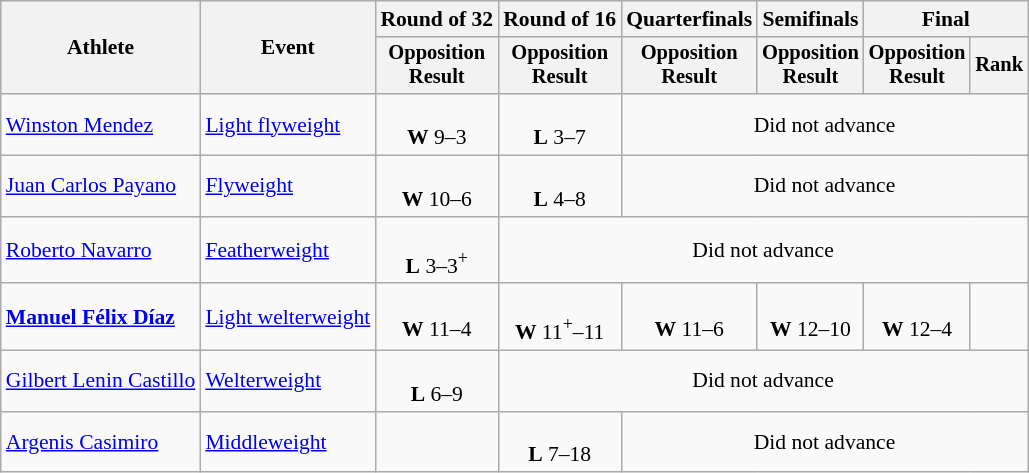<table class="wikitable" style="font-size:90%">
<tr>
<th rowspan="2">Athlete</th>
<th rowspan="2">Event</th>
<th>Round of 32</th>
<th>Round of 16</th>
<th>Quarterfinals</th>
<th>Semifinals</th>
<th colspan=2>Final</th>
</tr>
<tr style="font-size:95%">
<th>Opposition<br>Result</th>
<th>Opposition<br>Result</th>
<th>Opposition<br>Result</th>
<th>Opposition<br>Result</th>
<th>Opposition<br>Result</th>
<th>Rank</th>
</tr>
<tr align=center>
<td align=left><a href='#'>Winston Mendez</a></td>
<td align=left><a href='#'>Light flyweight</a></td>
<td><br><strong>W</strong> 9–3</td>
<td><br><strong>L</strong> 3–7</td>
<td colspan=4>Did not advance</td>
</tr>
<tr align=center>
<td align=left><a href='#'>Juan Carlos Payano</a></td>
<td align=left><a href='#'>Flyweight</a></td>
<td><br> <strong>W</strong> 10–6</td>
<td><br> <strong>L</strong> 4–8</td>
<td colspan=4>Did not advance</td>
</tr>
<tr align=center>
<td align=left><a href='#'>Roberto Navarro</a></td>
<td align=left><a href='#'>Featherweight</a></td>
<td><br><strong>L</strong> 3–3<sup>+</sup></td>
<td colspan=5>Did not advance</td>
</tr>
<tr align=center>
<td align=left><strong><a href='#'>Manuel Félix Díaz</a></strong></td>
<td align=left><a href='#'>Light welterweight</a></td>
<td><br><strong>W</strong> 11–4</td>
<td><br><strong>W</strong> 11<sup>+</sup>–11</td>
<td><br><strong>W</strong> 11–6</td>
<td><br><strong>W</strong> 12–10</td>
<td><br><strong>W</strong> 12–4</td>
<td></td>
</tr>
<tr align=center>
<td align=left><a href='#'>Gilbert Lenin Castillo</a></td>
<td align=left><a href='#'>Welterweight</a></td>
<td><br><strong>L</strong> 6–9</td>
<td colspan=5>Did not advance</td>
</tr>
<tr align=center>
<td align=left><a href='#'>Argenis Casimiro</a></td>
<td align=left><a href='#'>Middleweight</a></td>
<td></td>
<td><br><strong>L</strong> 7–18</td>
<td colspan=4>Did not advance</td>
</tr>
</table>
